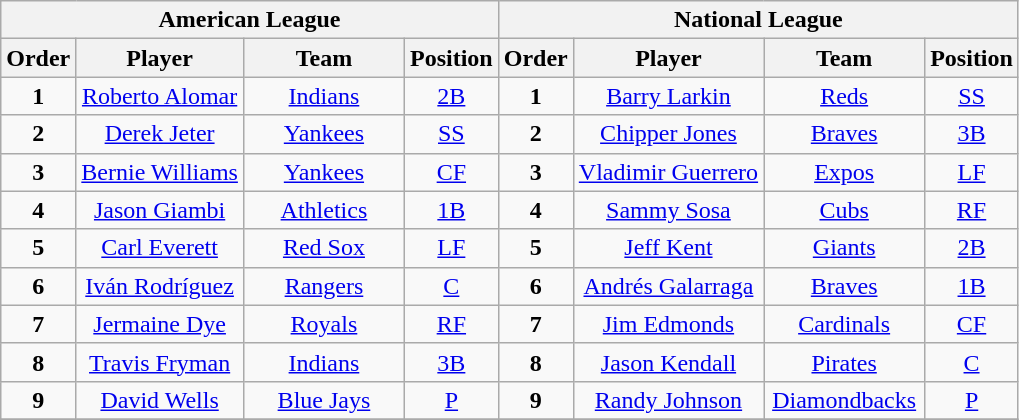<table class="wikitable" style="font-size: 100%; text-align:center;">
<tr>
<th colspan="4">American League</th>
<th colspan="4">National League</th>
</tr>
<tr>
<th>Order</th>
<th>Player</th>
<th width="100">Team</th>
<th>Position</th>
<th>Order</th>
<th>Player</th>
<th width="100">Team</th>
<th>Position</th>
</tr>
<tr>
<td><strong>1</strong></td>
<td><a href='#'>Roberto Alomar</a></td>
<td><a href='#'>Indians</a></td>
<td><a href='#'>2B</a></td>
<td><strong>1</strong></td>
<td><a href='#'>Barry Larkin</a></td>
<td><a href='#'>Reds</a></td>
<td><a href='#'>SS</a></td>
</tr>
<tr>
<td><strong>2</strong></td>
<td><a href='#'>Derek Jeter</a></td>
<td><a href='#'>Yankees</a></td>
<td><a href='#'>SS</a></td>
<td><strong>2</strong></td>
<td><a href='#'>Chipper Jones</a></td>
<td><a href='#'>Braves</a></td>
<td><a href='#'>3B</a></td>
</tr>
<tr>
<td><strong>3</strong></td>
<td><a href='#'>Bernie Williams</a></td>
<td><a href='#'>Yankees</a></td>
<td><a href='#'>CF</a></td>
<td><strong>3</strong></td>
<td><a href='#'>Vladimir Guerrero</a></td>
<td><a href='#'>Expos</a></td>
<td><a href='#'>LF</a></td>
</tr>
<tr>
<td><strong>4</strong></td>
<td><a href='#'>Jason Giambi</a></td>
<td><a href='#'>Athletics</a></td>
<td><a href='#'>1B</a></td>
<td><strong>4</strong></td>
<td><a href='#'>Sammy Sosa</a></td>
<td><a href='#'>Cubs</a></td>
<td><a href='#'>RF</a></td>
</tr>
<tr>
<td><strong>5</strong></td>
<td><a href='#'>Carl Everett</a></td>
<td><a href='#'>Red Sox</a></td>
<td><a href='#'>LF</a></td>
<td><strong>5</strong></td>
<td><a href='#'>Jeff Kent</a></td>
<td><a href='#'>Giants</a></td>
<td><a href='#'>2B</a></td>
</tr>
<tr>
<td><strong>6</strong></td>
<td><a href='#'>Iván Rodríguez</a></td>
<td><a href='#'>Rangers</a></td>
<td><a href='#'>C</a></td>
<td><strong>6</strong></td>
<td><a href='#'>Andrés Galarraga</a></td>
<td><a href='#'>Braves</a></td>
<td><a href='#'>1B</a></td>
</tr>
<tr>
<td><strong>7</strong></td>
<td><a href='#'>Jermaine Dye</a></td>
<td><a href='#'>Royals</a></td>
<td><a href='#'>RF</a></td>
<td><strong>7</strong></td>
<td><a href='#'>Jim Edmonds</a></td>
<td><a href='#'>Cardinals</a></td>
<td><a href='#'>CF</a></td>
</tr>
<tr>
<td><strong>8</strong></td>
<td><a href='#'>Travis Fryman</a></td>
<td><a href='#'>Indians</a></td>
<td><a href='#'>3B</a></td>
<td><strong>8</strong></td>
<td><a href='#'>Jason Kendall</a></td>
<td><a href='#'>Pirates</a></td>
<td><a href='#'>C</a></td>
</tr>
<tr>
<td><strong>9</strong></td>
<td><a href='#'>David Wells</a></td>
<td><a href='#'>Blue Jays</a></td>
<td><a href='#'>P</a></td>
<td><strong>9</strong></td>
<td><a href='#'>Randy Johnson</a></td>
<td><a href='#'>Diamondbacks</a></td>
<td><a href='#'>P</a></td>
</tr>
<tr>
</tr>
</table>
